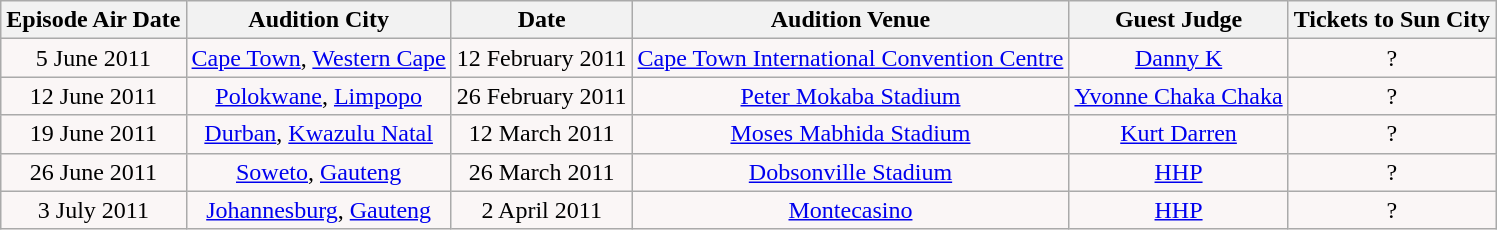<table class="wikitable">
<tr>
<th>Episode Air Date</th>
<th>Audition City</th>
<th>Date</th>
<th>Audition Venue</th>
<th>Guest Judge</th>
<th>Tickets to Sun City</th>
</tr>
<tr>
<td align="center" bgcolor="#FAF6F6">5 June 2011</td>
<td align="center" bgcolor="#FAF6F6"><a href='#'>Cape Town</a>, <a href='#'>Western Cape</a></td>
<td align="center" bgcolor="#FAF6F6">12 February 2011</td>
<td align="center" bgcolor="#FAF6F6"><a href='#'>Cape Town International Convention Centre</a></td>
<td align="center" bgcolor="#FAF6F6"><a href='#'>Danny K</a></td>
<td align="center" bgcolor="#FAF6F6">?</td>
</tr>
<tr>
<td align="center" bgcolor="#FAF6F6">12 June 2011</td>
<td align="center" bgcolor="#FAF6F6"><a href='#'>Polokwane</a>, <a href='#'>Limpopo</a></td>
<td align="center" bgcolor="#FAF6F6">26 February 2011</td>
<td align="center" bgcolor="#FAF6F6"><a href='#'>Peter Mokaba Stadium</a></td>
<td align="center" bgcolor="#FAF6F6"><a href='#'>Yvonne Chaka Chaka</a></td>
<td align="center" bgcolor="#FAF6F6">?</td>
</tr>
<tr>
<td align="center" bgcolor="#FAF6F6">19 June 2011</td>
<td align="center" bgcolor="#FAF6F6"><a href='#'>Durban</a>, <a href='#'>Kwazulu Natal</a></td>
<td align="center" bgcolor="#FAF6F6">12 March 2011</td>
<td align="center" bgcolor="#FAF6F6"><a href='#'>Moses Mabhida Stadium</a></td>
<td align="center" bgcolor="#FAF6F6"><a href='#'>Kurt Darren</a></td>
<td align="center" bgcolor="#FAF6F6">?</td>
</tr>
<tr>
<td align="center" bgcolor="#FAF6F6">26 June 2011</td>
<td align="center" bgcolor="#FAF6F6"><a href='#'>Soweto</a>, <a href='#'>Gauteng</a></td>
<td align="center" bgcolor="#FAF6F6">26 March 2011</td>
<td align="center" bgcolor="#FAF6F6"><a href='#'>Dobsonville Stadium</a></td>
<td align="center" bgcolor="#FAF6F6"><a href='#'>HHP</a></td>
<td align="center" bgcolor="#FAF6F6">?</td>
</tr>
<tr>
<td align="center" bgcolor="#FAF6F6">3 July 2011</td>
<td align="center" bgcolor="#FAF6F6"><a href='#'>Johannesburg</a>, <a href='#'>Gauteng</a></td>
<td align="center" bgcolor="#FAF6F6">2 April 2011</td>
<td align="center" bgcolor="#FAF6F6"><a href='#'>Montecasino</a></td>
<td align="center" bgcolor="#FAF6F6"><a href='#'>HHP</a></td>
<td align="center" bgcolor="#FAF6F6">?</td>
</tr>
</table>
